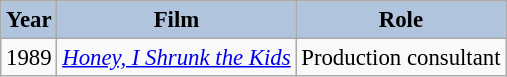<table class="wikitable" style="font-size:95%;">
<tr>
<th style="background:#B0C4DE;">Year</th>
<th style="background:#B0C4DE;">Film</th>
<th style="background:#B0C4DE;">Role</th>
</tr>
<tr>
<td>1989</td>
<td><em><a href='#'>Honey, I Shrunk the Kids</a></em></td>
<td>Production consultant</td>
</tr>
</table>
